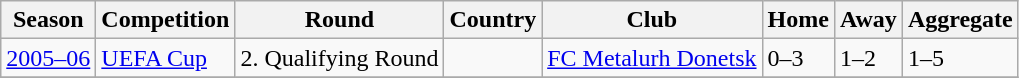<table class="wikitable">
<tr>
<th>Season</th>
<th>Competition</th>
<th>Round</th>
<th>Country</th>
<th>Club</th>
<th>Home</th>
<th>Away</th>
<th>Aggregate</th>
</tr>
<tr>
<td><a href='#'>2005–06</a></td>
<td><a href='#'>UEFA Cup</a></td>
<td>2. Qualifying Round</td>
<td></td>
<td><a href='#'>FC Metalurh Donetsk</a></td>
<td>0–3</td>
<td>1–2</td>
<td>1–5</td>
</tr>
<tr>
</tr>
</table>
